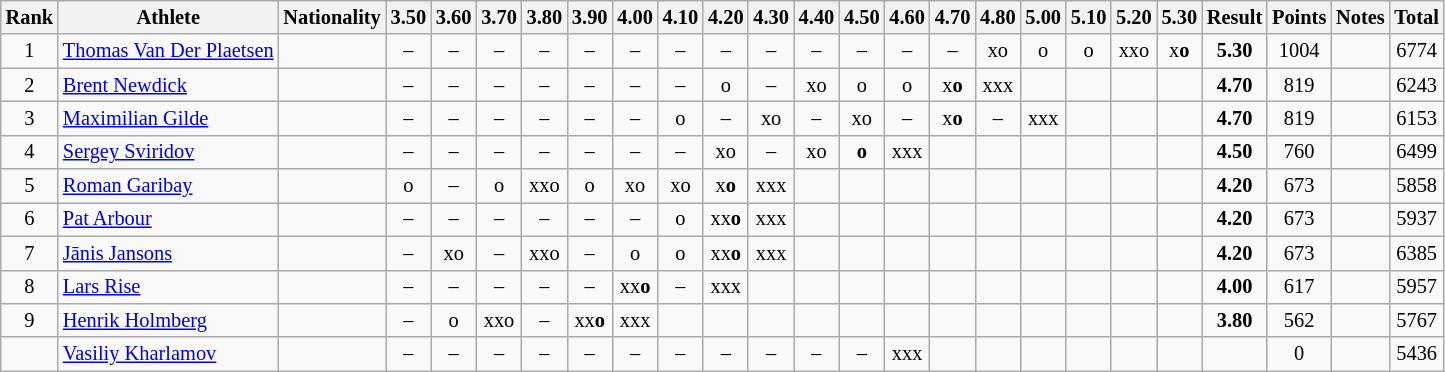<table class="wikitable sortable" style="text-align:center;font-size:85%">
<tr>
<th>Rank</th>
<th>Athlete</th>
<th>Nationality</th>
<th>3.50</th>
<th>3.60</th>
<th>3.70</th>
<th>3.80</th>
<th>3.90</th>
<th>4.00</th>
<th>4.10</th>
<th>4.20</th>
<th>4.30</th>
<th>4.40</th>
<th>4.50</th>
<th>4.60</th>
<th>4.70</th>
<th>4.80</th>
<th>5.00</th>
<th>5.10</th>
<th>5.20</th>
<th>5.30</th>
<th>Result</th>
<th>Points</th>
<th>Notes</th>
<th>Total</th>
</tr>
<tr>
<td>1</td>
<td align="left"><a href='#'>Thomas Van Der Plaetsen</a></td>
<td align=left></td>
<td>–</td>
<td>–</td>
<td>–</td>
<td>–</td>
<td>–</td>
<td>–</td>
<td>–</td>
<td>–</td>
<td>–</td>
<td>–</td>
<td>–</td>
<td>–</td>
<td>–</td>
<td>xo</td>
<td>o</td>
<td>o</td>
<td>xxo</td>
<td>x<strong>o</strong></td>
<td><strong>5.30</strong></td>
<td>1004</td>
<td></td>
<td>6774</td>
</tr>
<tr>
<td>2</td>
<td align="left"><a href='#'>Brent Newdick</a></td>
<td align=left></td>
<td>–</td>
<td>–</td>
<td>–</td>
<td>–</td>
<td>–</td>
<td>–</td>
<td>–</td>
<td>o</td>
<td>–</td>
<td>xo</td>
<td>o</td>
<td>o</td>
<td>x<strong>o</strong></td>
<td>xxx</td>
<td></td>
<td></td>
<td></td>
<td></td>
<td><strong>4.70</strong></td>
<td>819</td>
<td></td>
<td>6243</td>
</tr>
<tr>
<td>3</td>
<td align="left"><a href='#'>Maximilian Gilde</a></td>
<td align=left></td>
<td>–</td>
<td>–</td>
<td>–</td>
<td>–</td>
<td>–</td>
<td>–</td>
<td>o</td>
<td>–</td>
<td>xo</td>
<td>–</td>
<td>xo</td>
<td>–</td>
<td>x<strong>o</strong></td>
<td>–</td>
<td>xxx</td>
<td></td>
<td></td>
<td></td>
<td><strong>4.70</strong></td>
<td>819</td>
<td></td>
<td>6153</td>
</tr>
<tr>
<td>4</td>
<td align="left"><a href='#'>Sergey Sviridov</a></td>
<td align=left></td>
<td>–</td>
<td>–</td>
<td>–</td>
<td>–</td>
<td>–</td>
<td>–</td>
<td>–</td>
<td>xo</td>
<td>–</td>
<td>xo</td>
<td><strong>o</strong></td>
<td>xxx</td>
<td></td>
<td></td>
<td></td>
<td></td>
<td></td>
<td></td>
<td><strong>4.50</strong></td>
<td>760</td>
<td></td>
<td>6499</td>
</tr>
<tr>
<td>5</td>
<td align="left"><a href='#'>Roman Garibay</a></td>
<td align=left></td>
<td>o</td>
<td>–</td>
<td>o</td>
<td>xxo</td>
<td>o</td>
<td>xo</td>
<td>xo</td>
<td>x<strong>o</strong></td>
<td>xxx</td>
<td></td>
<td></td>
<td></td>
<td></td>
<td></td>
<td></td>
<td></td>
<td></td>
<td></td>
<td><strong>4.20</strong></td>
<td>673</td>
<td></td>
<td>5858</td>
</tr>
<tr>
<td>6</td>
<td align="left"><a href='#'>Pat Arbour</a></td>
<td align=left></td>
<td>–</td>
<td>–</td>
<td>–</td>
<td>–</td>
<td>–</td>
<td>–</td>
<td>o</td>
<td>xx<strong>o</strong></td>
<td>xxx</td>
<td></td>
<td></td>
<td></td>
<td></td>
<td></td>
<td></td>
<td></td>
<td></td>
<td></td>
<td><strong>4.20</strong></td>
<td>673</td>
<td></td>
<td>5937</td>
</tr>
<tr>
<td>7</td>
<td align="left"><a href='#'>Jānis Jansons</a></td>
<td align=left></td>
<td>–</td>
<td>xo</td>
<td>–</td>
<td>xxo</td>
<td>–</td>
<td>o</td>
<td>o</td>
<td>xx<strong>o</strong></td>
<td>xxx</td>
<td></td>
<td></td>
<td></td>
<td></td>
<td></td>
<td></td>
<td></td>
<td></td>
<td></td>
<td><strong>4.20</strong></td>
<td>673</td>
<td></td>
<td>6385</td>
</tr>
<tr>
<td>8</td>
<td align="left"><a href='#'>Lars Rise</a></td>
<td align=left></td>
<td>–</td>
<td>–</td>
<td>–</td>
<td>–</td>
<td>–</td>
<td>xx<strong>o</strong></td>
<td>–</td>
<td>xxx</td>
<td></td>
<td></td>
<td></td>
<td></td>
<td></td>
<td></td>
<td></td>
<td></td>
<td></td>
<td></td>
<td><strong>4.00</strong></td>
<td>617</td>
<td></td>
<td>5957</td>
</tr>
<tr>
<td>9</td>
<td align="left"><a href='#'>Henrik Holmberg</a></td>
<td align=left></td>
<td>–</td>
<td>o</td>
<td>xxo</td>
<td>–</td>
<td>xx<strong>o</strong></td>
<td>xxx</td>
<td></td>
<td></td>
<td></td>
<td></td>
<td></td>
<td></td>
<td></td>
<td></td>
<td></td>
<td></td>
<td></td>
<td></td>
<td><strong>3.80</strong></td>
<td>562</td>
<td></td>
<td>5767</td>
</tr>
<tr>
<td></td>
<td align="left"><a href='#'>Vasiliy Kharlamov</a></td>
<td align=left></td>
<td>–</td>
<td>–</td>
<td>–</td>
<td>–</td>
<td>–</td>
<td>–</td>
<td>–</td>
<td>–</td>
<td>–</td>
<td>–</td>
<td>–</td>
<td>xxx</td>
<td></td>
<td></td>
<td></td>
<td></td>
<td></td>
<td></td>
<td><strong></strong></td>
<td>0</td>
<td></td>
<td>5436</td>
</tr>
</table>
